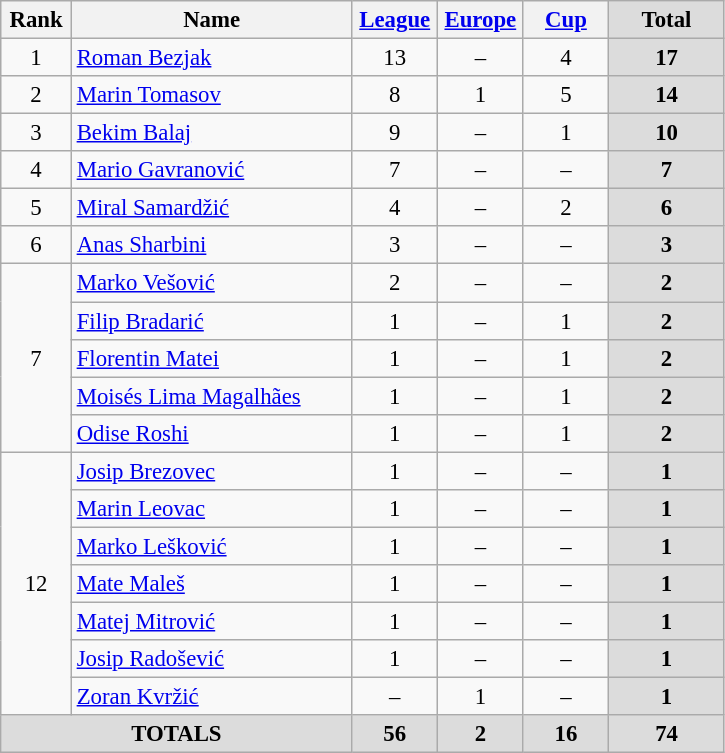<table class="wikitable" style="font-size: 95%; text-align: center;">
<tr>
<th width=40>Rank</th>
<th width=180>Name</th>
<th width=50><a href='#'>League</a></th>
<th width=50><a href='#'>Europe</a></th>
<th width=50><a href='#'>Cup</a></th>
<th width=70 style="background: #DCDCDC">Total</th>
</tr>
<tr>
<td rowspan=1>1</td>
<td style="text-align:left;"> <a href='#'>Roman Bezjak</a></td>
<td>13</td>
<td>–</td>
<td>4</td>
<th style="background: #DCDCDC">17</th>
</tr>
<tr>
<td rowspan=1>2</td>
<td style="text-align:left;"> <a href='#'>Marin Tomasov</a></td>
<td>8</td>
<td>1</td>
<td>5</td>
<th style="background: #DCDCDC">14</th>
</tr>
<tr>
<td rowspan=1>3</td>
<td style="text-align:left;"> <a href='#'>Bekim Balaj</a></td>
<td>9</td>
<td>–</td>
<td>1</td>
<th style="background: #DCDCDC">10</th>
</tr>
<tr>
<td rowspan=1>4</td>
<td style="text-align:left;"> <a href='#'>Mario Gavranović</a></td>
<td>7</td>
<td>–</td>
<td>–</td>
<th style="background: #DCDCDC">7</th>
</tr>
<tr>
<td rowspan=1>5</td>
<td style="text-align:left;"> <a href='#'>Miral Samardžić</a></td>
<td>4</td>
<td>–</td>
<td>2</td>
<th style="background: #DCDCDC">6</th>
</tr>
<tr>
<td rowspan=1>6</td>
<td style="text-align:left;"> <a href='#'>Anas Sharbini</a></td>
<td>3</td>
<td>–</td>
<td>–</td>
<th style="background: #DCDCDC">3</th>
</tr>
<tr>
<td rowspan=5>7</td>
<td style="text-align:left;"> <a href='#'>Marko Vešović</a></td>
<td>2</td>
<td>–</td>
<td>–</td>
<th style="background: #DCDCDC">2</th>
</tr>
<tr>
<td style="text-align:left;"> <a href='#'>Filip Bradarić</a></td>
<td>1</td>
<td>–</td>
<td>1</td>
<th style="background: #DCDCDC">2</th>
</tr>
<tr>
<td style="text-align:left;"> <a href='#'>Florentin Matei</a></td>
<td>1</td>
<td>–</td>
<td>1</td>
<th style="background: #DCDCDC">2</th>
</tr>
<tr>
<td style="text-align:left;"> <a href='#'>Moisés Lima Magalhães</a></td>
<td>1</td>
<td>–</td>
<td>1</td>
<th style="background: #DCDCDC">2</th>
</tr>
<tr>
<td style="text-align:left;"> <a href='#'>Odise Roshi</a></td>
<td>1</td>
<td>–</td>
<td>1</td>
<th style="background: #DCDCDC">2</th>
</tr>
<tr>
<td rowspan=7>12</td>
<td style="text-align:left;"> <a href='#'>Josip Brezovec</a></td>
<td>1</td>
<td>–</td>
<td>–</td>
<th style="background: #DCDCDC">1</th>
</tr>
<tr>
<td style="text-align:left;"> <a href='#'>Marin Leovac</a></td>
<td>1</td>
<td>–</td>
<td>–</td>
<th style="background: #DCDCDC">1</th>
</tr>
<tr>
<td style="text-align:left;"> <a href='#'>Marko Lešković</a></td>
<td>1</td>
<td>–</td>
<td>–</td>
<th style="background: #DCDCDC">1</th>
</tr>
<tr>
<td style="text-align:left;"> <a href='#'>Mate Maleš</a></td>
<td>1</td>
<td>–</td>
<td>–</td>
<th style="background: #DCDCDC">1</th>
</tr>
<tr>
<td style="text-align:left;"> <a href='#'>Matej Mitrović</a></td>
<td>1</td>
<td>–</td>
<td>–</td>
<th style="background: #DCDCDC">1</th>
</tr>
<tr>
<td style="text-align:left;"> <a href='#'>Josip Radošević</a></td>
<td>1</td>
<td>–</td>
<td>–</td>
<th style="background: #DCDCDC">1</th>
</tr>
<tr>
<td style="text-align:left;"> <a href='#'>Zoran Kvržić</a></td>
<td>–</td>
<td>1</td>
<td>–</td>
<th style="background: #DCDCDC">1</th>
</tr>
<tr>
<th colspan="2" align="center" style="background: #DCDCDC">TOTALS</th>
<th style="background: #DCDCDC">56</th>
<th style="background: #DCDCDC">2</th>
<th style="background: #DCDCDC">16</th>
<th style="background: #DCDCDC">74</th>
</tr>
</table>
